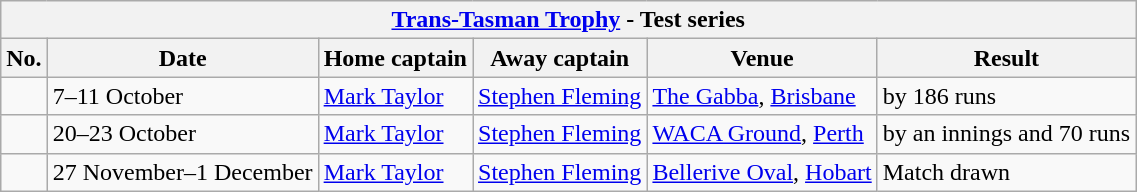<table class="wikitable">
<tr>
<th colspan="9"><a href='#'>Trans-Tasman Trophy</a> - Test series</th>
</tr>
<tr>
<th>No.</th>
<th>Date</th>
<th>Home captain</th>
<th>Away captain</th>
<th>Venue</th>
<th>Result</th>
</tr>
<tr>
<td></td>
<td>7–11 October</td>
<td><a href='#'>Mark Taylor</a></td>
<td><a href='#'>Stephen Fleming</a></td>
<td><a href='#'>The Gabba</a>, <a href='#'>Brisbane</a></td>
<td> by 186 runs</td>
</tr>
<tr>
<td></td>
<td>20–23 October</td>
<td><a href='#'>Mark Taylor</a></td>
<td><a href='#'>Stephen Fleming</a></td>
<td><a href='#'>WACA Ground</a>, <a href='#'>Perth</a></td>
<td> by an innings and 70 runs</td>
</tr>
<tr>
<td></td>
<td>27 November–1 December</td>
<td><a href='#'>Mark Taylor</a></td>
<td><a href='#'>Stephen Fleming</a></td>
<td><a href='#'>Bellerive Oval</a>, <a href='#'>Hobart</a></td>
<td>Match drawn</td>
</tr>
</table>
